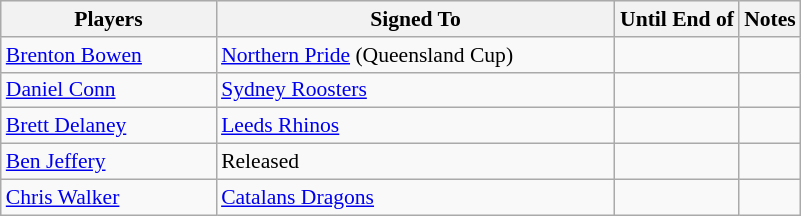<table class="wikitable" style="font-size:90%">
<tr style="background:#efefef;">
<th style="width:9.5em">Players</th>
<th style="width:18em">Signed To</th>
<th>Until End of</th>
<th>Notes</th>
</tr>
<tr>
<td><a href='#'>Brenton Bowen</a></td>
<td> <a href='#'>Northern Pride</a> (Queensland Cup)</td>
<td></td>
<td><div></div></td>
</tr>
<tr>
<td><a href='#'>Daniel Conn</a></td>
<td> <a href='#'>Sydney Roosters</a></td>
<td></td>
<td><div></div></td>
</tr>
<tr>
<td><a href='#'>Brett Delaney</a></td>
<td> <a href='#'>Leeds Rhinos</a></td>
<td></td>
<td><div></div></td>
</tr>
<tr>
<td><a href='#'>Ben Jeffery</a></td>
<td>Released</td>
<td></td>
<td><div></div></td>
</tr>
<tr>
<td><a href='#'>Chris Walker</a></td>
<td> <a href='#'>Catalans Dragons</a></td>
<td></td>
<td><div></div></td>
</tr>
</table>
